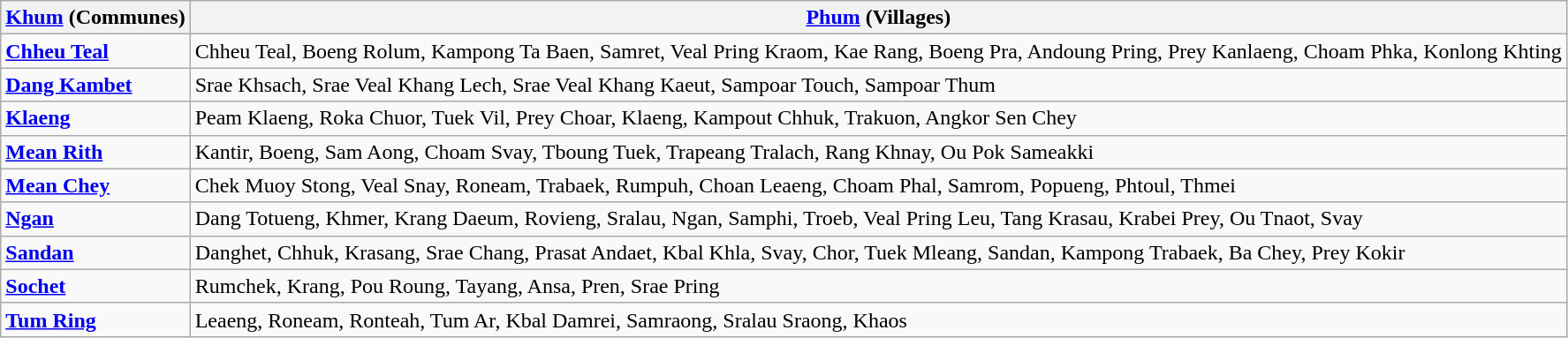<table class="wikitable">
<tr>
<th><a href='#'>Khum</a> (Communes)</th>
<th><a href='#'>Phum</a> (Villages)</th>
</tr>
<tr>
<td><strong><a href='#'>Chheu Teal</a></strong></td>
<td>Chheu Teal, Boeng Rolum, Kampong Ta Baen, Samret, Veal Pring Kraom, Kae Rang, Boeng Pra, Andoung Pring, Prey Kanlaeng, Choam Phka, Konlong Khting</td>
</tr>
<tr>
<td><strong><a href='#'>Dang Kambet</a></strong></td>
<td>Srae Khsach, Srae Veal Khang Lech, Srae Veal Khang Kaeut, Sampoar Touch, Sampoar Thum</td>
</tr>
<tr>
<td><strong><a href='#'>Klaeng</a></strong></td>
<td>Peam Klaeng, Roka Chuor, Tuek Vil, Prey Choar, Klaeng, Kampout Chhuk, Trakuon, Angkor Sen Chey</td>
</tr>
<tr>
<td><strong><a href='#'>Mean Rith</a></strong></td>
<td>Kantir, Boeng, Sam Aong, Choam Svay, Tboung Tuek, Trapeang Tralach, Rang Khnay, Ou Pok Sameakki</td>
</tr>
<tr>
<td><strong><a href='#'>Mean Chey</a></strong></td>
<td>Chek Muoy Stong, Veal Snay, Roneam, Trabaek, Rumpuh, Choan Leaeng, Choam Phal, Samrom, Popueng, Phtoul, Thmei</td>
</tr>
<tr>
<td><strong><a href='#'>Ngan</a></strong></td>
<td>Dang Totueng, Khmer, Krang Daeum, Rovieng, Sralau, Ngan, Samphi, Troeb, Veal Pring Leu, Tang Krasau, Krabei Prey, Ou Tnaot, Svay</td>
</tr>
<tr>
<td><strong><a href='#'>Sandan</a></strong></td>
<td>Danghet, Chhuk, Krasang, Srae Chang, Prasat Andaet, Kbal Khla, Svay, Chor, Tuek Mleang, Sandan, Kampong Trabaek, Ba Chey, Prey Kokir</td>
</tr>
<tr>
<td><strong><a href='#'>Sochet</a></strong></td>
<td>Rumchek, Krang, Pou Roung, Tayang, Ansa, Pren, Srae Pring</td>
</tr>
<tr>
<td><strong><a href='#'>Tum Ring</a></strong></td>
<td>Leaeng, Roneam, Ronteah, Tum Ar, Kbal Damrei, Samraong, Sralau Sraong, Khaos</td>
</tr>
</table>
